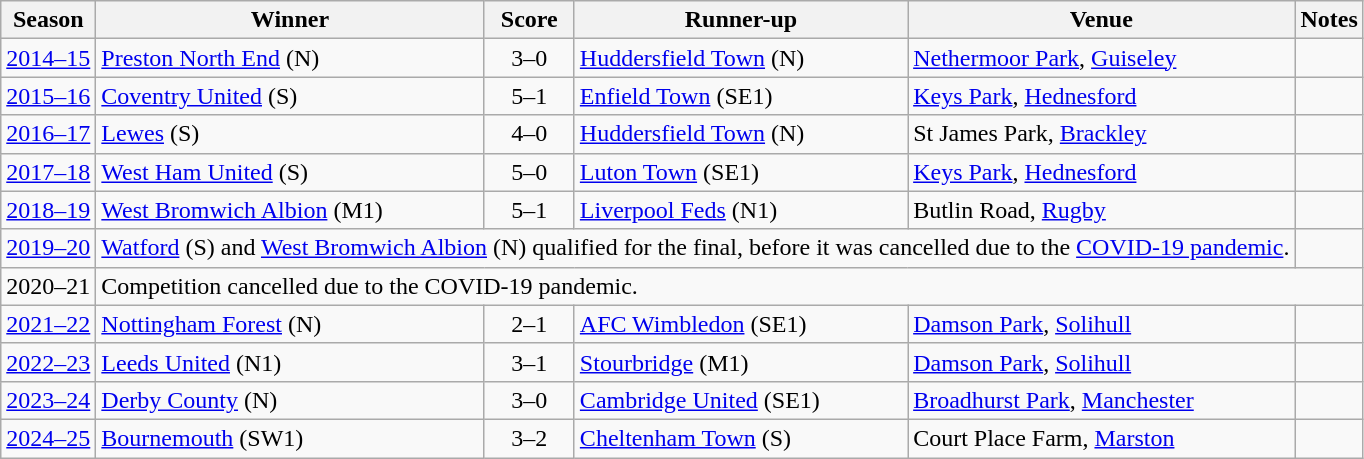<table class=wikitable>
<tr>
<th>Season</th>
<th>Winner</th>
<th>Score</th>
<th>Runner-up</th>
<th>Venue</th>
<th>Notes</th>
</tr>
<tr>
<td><a href='#'>2014–15</a></td>
<td><a href='#'>Preston North End</a> (N)</td>
<td style="text-align:center;">3–0</td>
<td><a href='#'>Huddersfield Town</a> (N)</td>
<td><a href='#'>Nethermoor Park</a>, <a href='#'>Guiseley</a></td>
<td></td>
</tr>
<tr>
<td><a href='#'>2015–16</a></td>
<td><a href='#'>Coventry United</a> (S)</td>
<td style="text-align:center;">5–1</td>
<td><a href='#'>Enfield Town</a> (SE1)</td>
<td><a href='#'>Keys Park</a>, <a href='#'>Hednesford</a></td>
<td></td>
</tr>
<tr>
<td><a href='#'>2016–17</a></td>
<td><a href='#'>Lewes</a> (S)</td>
<td style="text-align:center;">4–0</td>
<td><a href='#'>Huddersfield Town</a> (N)</td>
<td>St James Park, <a href='#'>Brackley</a></td>
<td></td>
</tr>
<tr>
<td><a href='#'>2017–18</a></td>
<td><a href='#'>West Ham United</a> (S)</td>
<td style="text-align:center;">5–0</td>
<td><a href='#'>Luton Town</a> (SE1)</td>
<td><a href='#'>Keys Park</a>, <a href='#'>Hednesford</a></td>
<td></td>
</tr>
<tr>
<td><a href='#'>2018–19</a></td>
<td><a href='#'>West Bromwich Albion</a> (M1)</td>
<td style="text-align:center;">5–1</td>
<td><a href='#'>Liverpool Feds</a> (N1)</td>
<td>Butlin Road, <a href='#'>Rugby</a></td>
<td></td>
</tr>
<tr>
<td><a href='#'>2019–20</a></td>
<td colspan="4"><a href='#'>Watford</a> (S) and <a href='#'>West Bromwich Albion</a> (N) qualified for the final, before it was cancelled due to the <a href='#'>COVID-19 pandemic</a>.</td>
<td></td>
</tr>
<tr>
<td>2020–21</td>
<td colspan="5">Competition cancelled due to the COVID-19 pandemic.</td>
</tr>
<tr>
<td><a href='#'>2021–22</a></td>
<td><a href='#'>Nottingham Forest</a> (N)</td>
<td style="text-align:center;">2–1</td>
<td><a href='#'>AFC Wimbledon</a> (SE1)</td>
<td><a href='#'>Damson Park</a>, <a href='#'>Solihull</a></td>
<td></td>
</tr>
<tr>
<td><a href='#'>2022–23</a></td>
<td><a href='#'>Leeds United</a> (N1)</td>
<td style="text-align:center;">3–1</td>
<td><a href='#'>Stourbridge</a> (M1)</td>
<td><a href='#'>Damson Park</a>, <a href='#'>Solihull</a></td>
<td></td>
</tr>
<tr>
<td><a href='#'>2023–24</a></td>
<td><a href='#'>Derby County</a> (N)</td>
<td style="text-align:center;">3–0</td>
<td><a href='#'>Cambridge United</a> (SE1)</td>
<td><a href='#'>Broadhurst Park</a>, <a href='#'>Manchester</a></td>
<td></td>
</tr>
<tr>
<td><a href='#'>2024–25</a></td>
<td><a href='#'>Bournemouth</a> (SW1)</td>
<td style="text-align:center;">3–2</td>
<td><a href='#'>Cheltenham Town</a> (S)</td>
<td>Court Place Farm, <a href='#'>Marston</a></td>
<td></td>
</tr>
</table>
